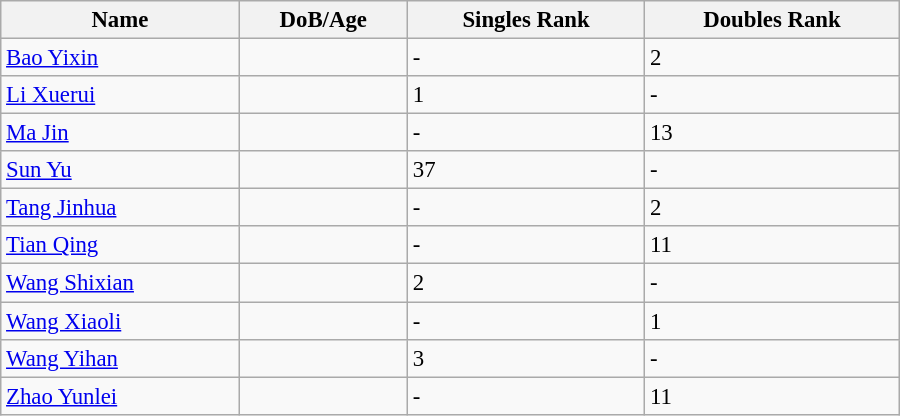<table class="wikitable"  style="width:600px; font-size:95%;">
<tr>
<th align="left">Name</th>
<th align="left">DoB/Age</th>
<th align="left">Singles Rank</th>
<th align="left">Doubles Rank</th>
</tr>
<tr>
<td><a href='#'>Bao Yixin</a></td>
<td></td>
<td>-</td>
<td>2</td>
</tr>
<tr>
<td><a href='#'>Li Xuerui</a></td>
<td></td>
<td>1</td>
<td>-</td>
</tr>
<tr>
<td><a href='#'>Ma Jin</a></td>
<td></td>
<td>-</td>
<td>13</td>
</tr>
<tr>
<td><a href='#'>Sun Yu</a></td>
<td></td>
<td>37</td>
<td>-</td>
</tr>
<tr>
<td><a href='#'>Tang Jinhua</a></td>
<td></td>
<td>-</td>
<td>2</td>
</tr>
<tr>
<td><a href='#'>Tian Qing</a></td>
<td></td>
<td>-</td>
<td>11</td>
</tr>
<tr>
<td><a href='#'>Wang Shixian</a></td>
<td></td>
<td>2</td>
<td>-</td>
</tr>
<tr>
<td><a href='#'>Wang Xiaoli</a></td>
<td></td>
<td>-</td>
<td>1</td>
</tr>
<tr>
<td><a href='#'>Wang Yihan</a></td>
<td></td>
<td>3</td>
<td>-</td>
</tr>
<tr>
<td><a href='#'>Zhao Yunlei</a></td>
<td></td>
<td>-</td>
<td>11</td>
</tr>
</table>
